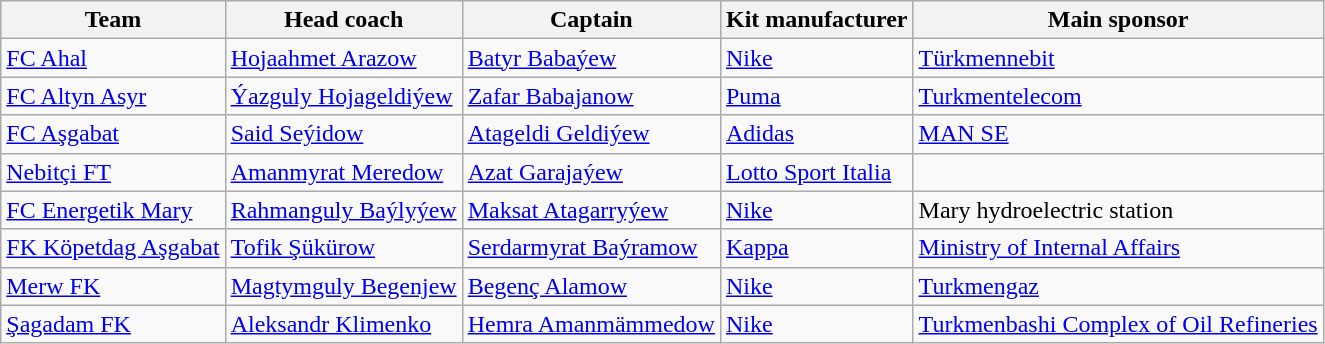<table class="wikitable sortable" style="text-align:left;">
<tr>
<th>Team</th>
<th>Head coach</th>
<th>Captain</th>
<th>Kit manufacturer</th>
<th>Main sponsor</th>
</tr>
<tr>
<td><a href='#'>FC Ahal</a></td>
<td> <a href='#'>Hojaahmet Arazow</a></td>
<td> <a href='#'>Batyr Babaýew</a></td>
<td><a href='#'>Nike</a></td>
<td><a href='#'>Türkmennebit</a></td>
</tr>
<tr>
<td><a href='#'>FC Altyn Asyr</a></td>
<td> <a href='#'>Ýazguly Hojageldiýew</a></td>
<td> <a href='#'>Zafar Babajanow</a></td>
<td><a href='#'>Puma</a></td>
<td><a href='#'>Turkmentelecom</a></td>
</tr>
<tr>
<td><a href='#'>FC Aşgabat</a></td>
<td> <a href='#'>Said Seýidow</a></td>
<td> <a href='#'>Atageldi Geldiýew</a></td>
<td><a href='#'>Adidas</a></td>
<td><a href='#'>MAN SE</a></td>
</tr>
<tr>
<td><a href='#'>Nebitçi FT</a></td>
<td> <a href='#'>Amanmyrat Meredow</a></td>
<td> <a href='#'>Azat Garajaýew</a></td>
<td><a href='#'>Lotto Sport Italia</a></td>
<td></td>
</tr>
<tr>
<td><a href='#'>FC Energetik Mary</a></td>
<td> <a href='#'>Rahmanguly Baýlyýew</a></td>
<td> <a href='#'>Maksat Atagarryýew</a></td>
<td><a href='#'>Nike</a></td>
<td>Mary hydroelectric station</td>
</tr>
<tr>
<td><a href='#'>FK Köpetdag Aşgabat</a></td>
<td> <a href='#'>Tofik Şükürow</a></td>
<td> <a href='#'>Serdarmyrat Baýramow</a></td>
<td><a href='#'>Kappa</a></td>
<td><a href='#'>Ministry of Internal Affairs</a></td>
</tr>
<tr>
<td><a href='#'>Merw FK</a></td>
<td> <a href='#'>Magtymguly Begenjew</a></td>
<td> <a href='#'>Begenç Alamow</a></td>
<td><a href='#'>Nike</a></td>
<td><a href='#'>Turkmengaz</a></td>
</tr>
<tr>
<td><a href='#'>Şagadam FK</a></td>
<td> <a href='#'>Aleksandr Klimenko</a></td>
<td> <a href='#'>Hemra Amanmämmedow</a></td>
<td><a href='#'>Nike</a></td>
<td><a href='#'>Turkmenbashi Complex of Oil Refineries</a></td>
</tr>
</table>
